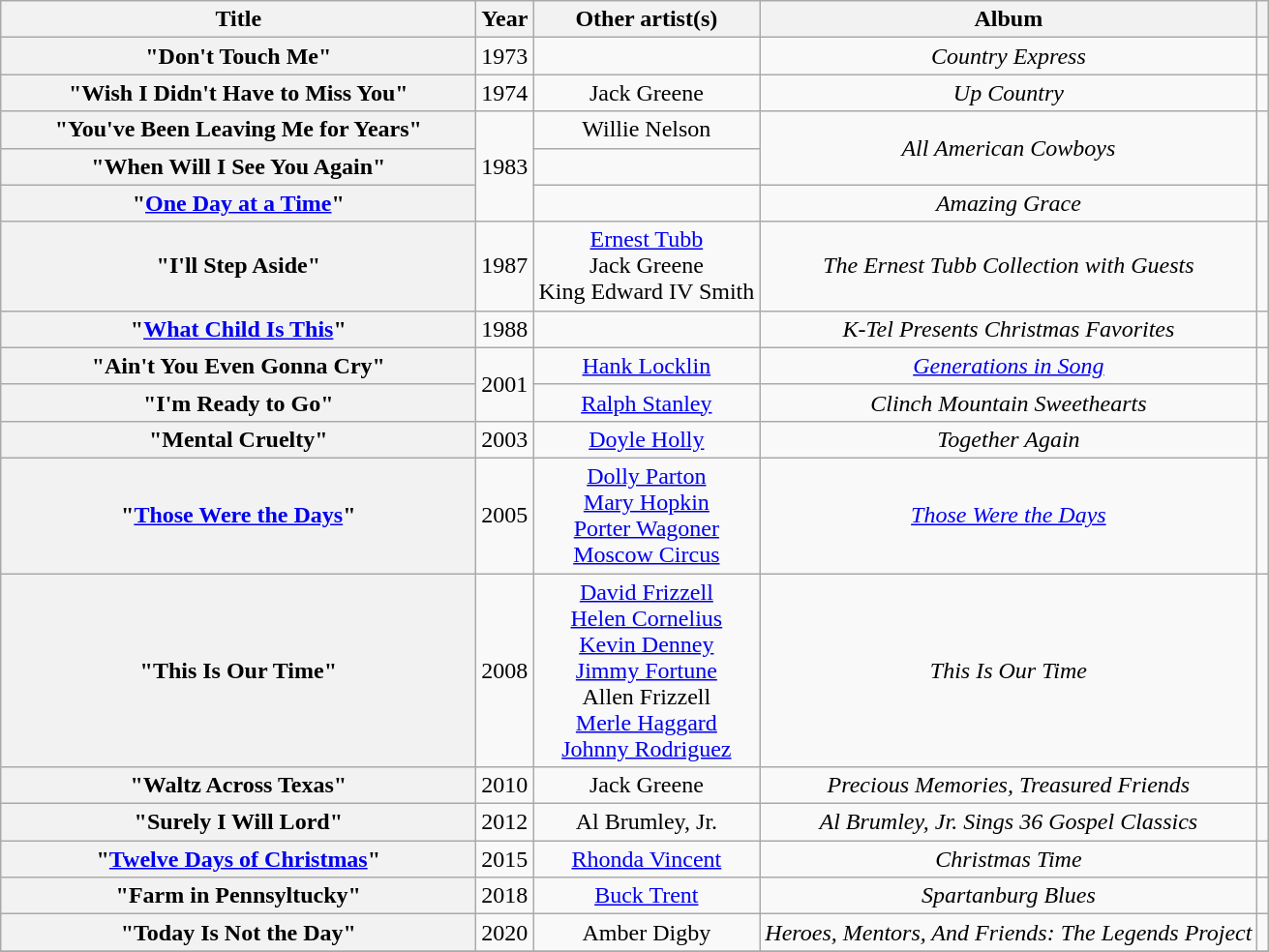<table class="wikitable plainrowheaders" style="text-align:center;" border="1">
<tr>
<th scope="col" style="width:20em;">Title</th>
<th scope="col">Year</th>
<th scope="col">Other artist(s)</th>
<th scope="col">Album</th>
<th scope="col"></th>
</tr>
<tr>
<th scope="row">"Don't Touch Me"<br></th>
<td>1973</td>
<td></td>
<td><em>Country Express</em></td>
<td></td>
</tr>
<tr>
<th scope="row">"Wish I Didn't Have to Miss You" </th>
<td>1974</td>
<td>Jack Greene</td>
<td><em>Up Country</em></td>
<td></td>
</tr>
<tr>
<th scope="row">"You've Been Leaving Me for Years"</th>
<td rowspan="3">1983</td>
<td>Willie Nelson</td>
<td rowspan="2"><em>All American Cowboys</em></td>
<td rowspan="2"></td>
</tr>
<tr>
<th scope="row">"When Will I See You Again"</th>
<td></td>
</tr>
<tr>
<th scope="row">"<a href='#'>One Day at a Time</a>"</th>
<td></td>
<td><em>Amazing Grace</em></td>
<td></td>
</tr>
<tr>
<th scope="row">"I'll Step Aside"</th>
<td>1987</td>
<td><a href='#'>Ernest Tubb</a><br>Jack Greene<br>King Edward IV Smith</td>
<td><em>The Ernest Tubb Collection with Guests</em></td>
<td></td>
</tr>
<tr>
<th scope="row">"<a href='#'>What Child Is This</a>"</th>
<td>1988</td>
<td></td>
<td><em>K-Tel Presents Christmas Favorites</em></td>
<td></td>
</tr>
<tr>
<th scope="row">"Ain't You Even Gonna Cry"</th>
<td rowspan="2">2001</td>
<td><a href='#'>Hank Locklin</a></td>
<td><em><a href='#'>Generations in Song</a></em></td>
<td></td>
</tr>
<tr>
<th scope="row">"I'm Ready to Go"</th>
<td><a href='#'>Ralph Stanley</a></td>
<td><em>Clinch Mountain Sweethearts</em></td>
<td></td>
</tr>
<tr>
<th scope="row">"Mental Cruelty"</th>
<td>2003</td>
<td><a href='#'>Doyle Holly</a></td>
<td><em>Together Again</em></td>
<td></td>
</tr>
<tr>
<th scope="row">"<a href='#'>Those Were the Days</a>"</th>
<td>2005</td>
<td><a href='#'>Dolly Parton</a><br><a href='#'>Mary Hopkin</a><br><a href='#'>Porter Wagoner</a><br><a href='#'>Moscow Circus</a></td>
<td><em><a href='#'>Those Were the Days</a></em></td>
<td></td>
</tr>
<tr>
<th scope="row">"This Is Our Time"</th>
<td>2008</td>
<td><a href='#'>David Frizzell</a><br><a href='#'>Helen Cornelius</a><br><a href='#'>Kevin Denney</a><br><a href='#'>Jimmy Fortune</a><br>Allen Frizzell<br><a href='#'>Merle Haggard</a><br><a href='#'>Johnny Rodriguez</a></td>
<td><em>This Is Our Time</em></td>
<td></td>
</tr>
<tr>
<th scope="row">"Waltz Across Texas"</th>
<td>2010</td>
<td>Jack Greene</td>
<td><em>Precious Memories, Treasured Friends</em></td>
<td></td>
</tr>
<tr>
<th scope="row">"Surely I Will Lord"</th>
<td>2012</td>
<td>Al Brumley, Jr.</td>
<td><em>Al Brumley, Jr. Sings 36 Gospel Classics</em></td>
<td></td>
</tr>
<tr>
<th scope="row">"<a href='#'>Twelve Days of Christmas</a>"</th>
<td>2015</td>
<td><a href='#'>Rhonda Vincent</a></td>
<td><em>Christmas Time</em></td>
<td></td>
</tr>
<tr>
<th scope="row">"Farm in Pennsyltucky"</th>
<td>2018</td>
<td><a href='#'>Buck Trent</a></td>
<td><em>Spartanburg Blues</em></td>
<td></td>
</tr>
<tr>
<th scope="row">"Today Is Not the Day"</th>
<td>2020</td>
<td>Amber Digby</td>
<td><em>Heroes, Mentors, And Friends: The Legends Project</em></td>
<td></td>
</tr>
<tr>
</tr>
</table>
